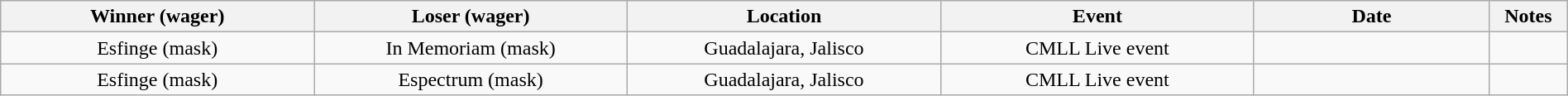<table class="wikitable sortable" width=100%  style="text-align: center">
<tr>
<th width=20% scope="col">Winner (wager)</th>
<th width=20% scope="col">Loser (wager)</th>
<th width=20% scope="col">Location</th>
<th width=20% scope="col">Event</th>
<th width=15% scope="col">Date</th>
<th class="unsortable" width=5% scope="col">Notes</th>
</tr>
<tr>
<td>Esfinge (mask)</td>
<td>In Memoriam (mask)</td>
<td>Guadalajara, Jalisco</td>
<td>CMLL Live event</td>
<td></td>
<td></td>
</tr>
<tr>
<td>Esfinge (mask)</td>
<td>Espectrum (mask)</td>
<td>Guadalajara, Jalisco</td>
<td>CMLL Live event</td>
<td></td>
<td></td>
</tr>
</table>
